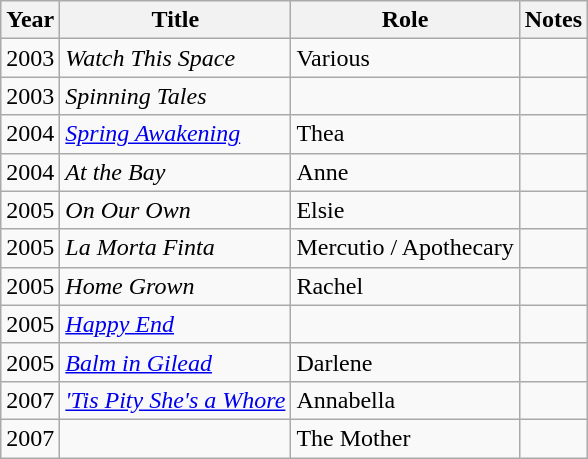<table class="wikitable sortable">
<tr>
<th>Year</th>
<th>Title</th>
<th>Role</th>
<th class="unsortable">Notes</th>
</tr>
<tr>
<td>2003</td>
<td><em>Watch This Space</em></td>
<td>Various</td>
<td></td>
</tr>
<tr>
<td>2003</td>
<td><em>Spinning Tales</em></td>
<td></td>
<td></td>
</tr>
<tr>
<td>2004</td>
<td><em><a href='#'>Spring Awakening</a></em></td>
<td>Thea</td>
<td></td>
</tr>
<tr>
<td>2004</td>
<td><em>At the Bay</em></td>
<td>Anne</td>
<td></td>
</tr>
<tr>
<td>2005</td>
<td><em>On Our Own</em></td>
<td>Elsie</td>
<td></td>
</tr>
<tr>
<td>2005</td>
<td><em>La Morta Finta</em></td>
<td>Mercutio / Apothecary</td>
<td></td>
</tr>
<tr>
<td>2005</td>
<td><em>Home Grown</em></td>
<td>Rachel</td>
<td></td>
</tr>
<tr>
<td>2005</td>
<td><em><a href='#'>Happy End</a></em></td>
<td></td>
<td></td>
</tr>
<tr>
<td>2005</td>
<td><em><a href='#'>Balm in Gilead</a></em></td>
<td>Darlene</td>
<td></td>
</tr>
<tr>
<td>2007</td>
<td><em><a href='#'>'Tis Pity She's a Whore</a></em></td>
<td>Annabella</td>
<td></td>
</tr>
<tr>
<td>2007</td>
<td><em></em></td>
<td>The Mother</td>
<td></td>
</tr>
</table>
